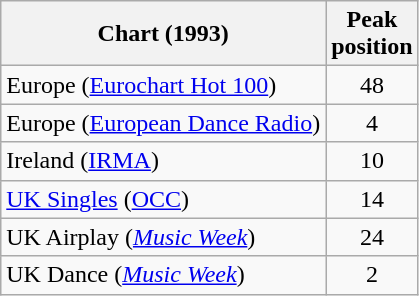<table class="wikitable sortable">
<tr>
<th align="left">Chart (1993)</th>
<th style="text-align:center;">Peak<br>position</th>
</tr>
<tr>
<td>Europe (<a href='#'>Eurochart Hot 100</a>)</td>
<td style="text-align:center;">48</td>
</tr>
<tr>
<td>Europe (<a href='#'>European Dance Radio</a>)</td>
<td style="text-align:center;">4</td>
</tr>
<tr>
<td>Ireland (<a href='#'>IRMA</a>)</td>
<td style="text-align:center;">10</td>
</tr>
<tr>
<td><a href='#'>UK Singles</a> (<a href='#'>OCC</a>)</td>
<td style="text-align:center;">14</td>
</tr>
<tr>
<td>UK Airplay (<em><a href='#'>Music Week</a></em>)</td>
<td style="text-align:center;">24</td>
</tr>
<tr>
<td>UK Dance (<em><a href='#'>Music Week</a></em>)</td>
<td style="text-align:center;">2</td>
</tr>
</table>
